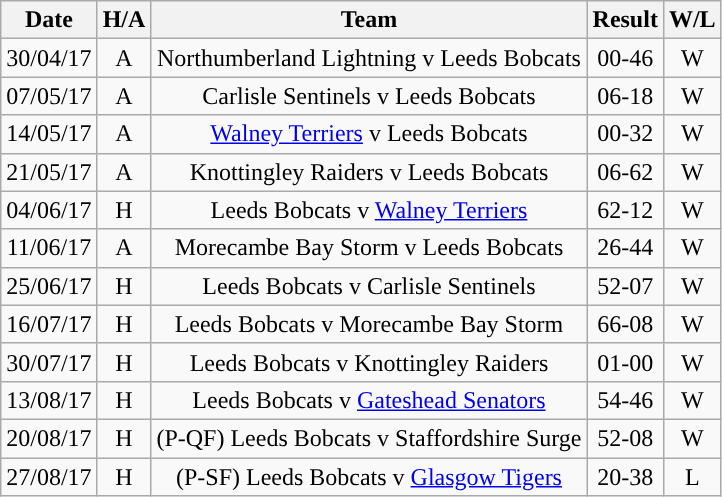<table class="wikitable" style="text-align: center;">
<tr>
<th>Date</th>
<th>H/A</th>
<th>Team</th>
<th>Result</th>
<th>W/L</th>
</tr>
<tr>
<td>30/04/17</td>
<td>A</td>
<td>Northumberland Lightning v Leeds Bobcats</td>
<td>00-46</td>
<td>W</td>
</tr>
<tr>
<td>07/05/17</td>
<td>A</td>
<td>Carlisle Sentinels v Leeds Bobcats</td>
<td>06-18</td>
<td>W</td>
</tr>
<tr>
<td>14/05/17</td>
<td>A</td>
<td><a href='#'>Walney Terriers</a> v Leeds Bobcats</td>
<td>00-32</td>
<td>W</td>
</tr>
<tr>
<td>21/05/17</td>
<td>A</td>
<td>Knottingley Raiders v Leeds Bobcats</td>
<td>06-62</td>
<td>W</td>
</tr>
<tr>
<td>04/06/17</td>
<td>H</td>
<td>Leeds Bobcats v <a href='#'>Walney Terriers</a></td>
<td>62-12</td>
<td>W</td>
</tr>
<tr>
<td>11/06/17</td>
<td>A</td>
<td>Morecambe Bay Storm v Leeds Bobcats</td>
<td>26-44</td>
<td>W</td>
</tr>
<tr>
<td>25/06/17</td>
<td>H</td>
<td>Leeds Bobcats v Carlisle Sentinels</td>
<td>52-07</td>
<td>W</td>
</tr>
<tr>
<td>16/07/17</td>
<td>H</td>
<td>Leeds Bobcats v Morecambe Bay Storm</td>
<td>66-08</td>
<td>W</td>
</tr>
<tr>
<td>30/07/17</td>
<td>H</td>
<td>Leeds Bobcats v Knottingley Raiders</td>
<td>01-00</td>
<td>W</td>
</tr>
<tr>
<td>13/08/17</td>
<td>H</td>
<td>Leeds Bobcats v <a href='#'>Gateshead Senators</a></td>
<td>54-46</td>
<td>W</td>
</tr>
<tr>
<td>20/08/17</td>
<td>H</td>
<td>(P-QF) Leeds Bobcats v Staffordshire Surge</td>
<td>52-08</td>
<td>W</td>
</tr>
<tr>
<td>27/08/17</td>
<td>H</td>
<td>(P-SF) Leeds Bobcats v <a href='#'>Glasgow Tigers</a></td>
<td>20-38</td>
<td>L</td>
</tr>
</table>
